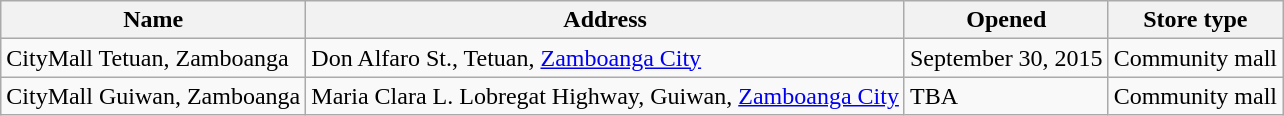<table class="wikitable">
<tr>
<th>Name</th>
<th>Address</th>
<th>Opened</th>
<th>Store type</th>
</tr>
<tr>
<td>CityMall Tetuan, Zamboanga</td>
<td>Don Alfaro St., Tetuan, <a href='#'>Zamboanga City</a></td>
<td>September 30, 2015</td>
<td>Community mall</td>
</tr>
<tr>
<td>CityMall Guiwan, Zamboanga</td>
<td>Maria Clara L. Lobregat Highway, Guiwan, <a href='#'>Zamboanga City</a></td>
<td>TBA</td>
<td>Community mall</td>
</tr>
</table>
